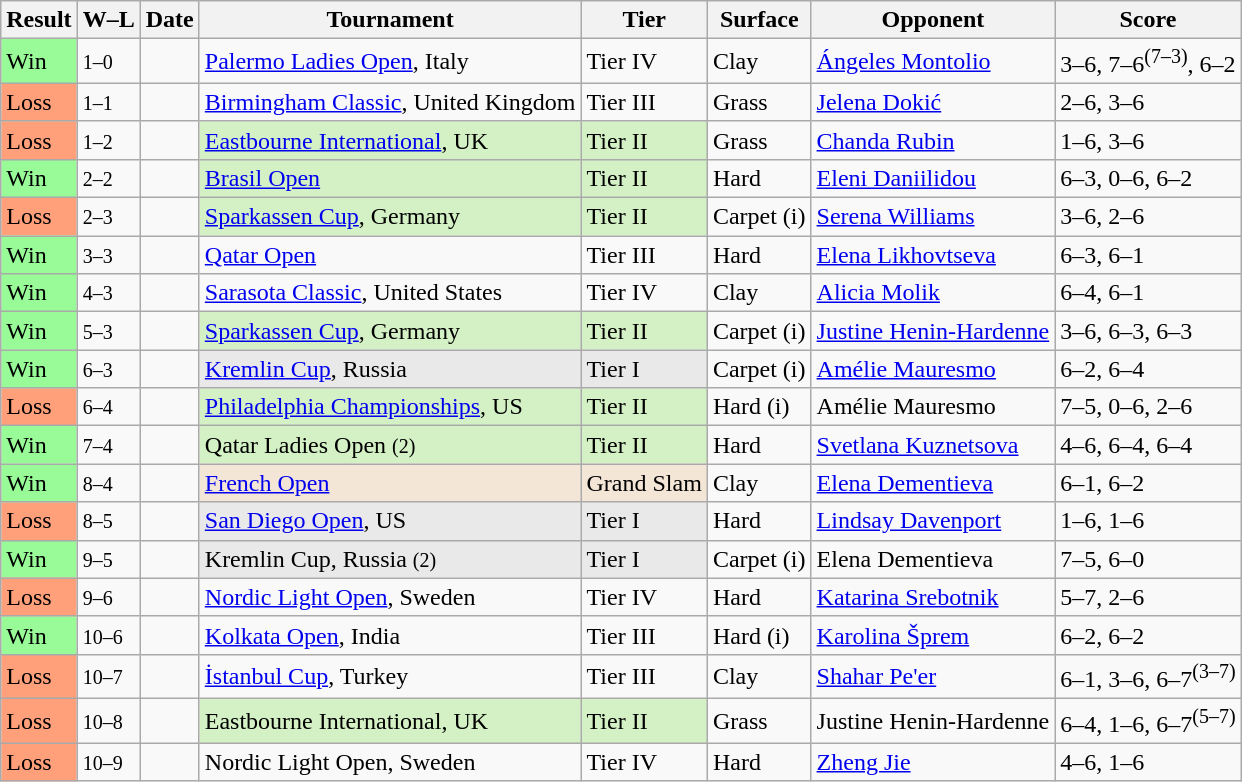<table class="sortable wikitable">
<tr>
<th>Result</th>
<th class="unsortable">W–L</th>
<th>Date</th>
<th>Tournament</th>
<th>Tier</th>
<th>Surface</th>
<th>Opponent</th>
<th class="unsortable">Score</th>
</tr>
<tr>
<td bgcolor=98FB98>Win</td>
<td><small>1–0</small></td>
<td><a href='#'></a></td>
<td><a href='#'>Palermo Ladies Open</a>, Italy</td>
<td>Tier IV</td>
<td>Clay</td>
<td> <a href='#'>Ángeles Montolio</a></td>
<td>3–6, 7–6<sup>(7–3)</sup>, 6–2</td>
</tr>
<tr>
<td bgcolor=ffa07a>Loss</td>
<td><small>1–1</small></td>
<td><a href='#'></a></td>
<td><a href='#'>Birmingham Classic</a>, United Kingdom</td>
<td>Tier III</td>
<td>Grass</td>
<td> <a href='#'>Jelena Dokić</a></td>
<td>2–6, 3–6</td>
</tr>
<tr>
<td bgcolor=ffa07a>Loss</td>
<td><small>1–2</small></td>
<td><a href='#'></a></td>
<td style="background:#D4F1C5;"><a href='#'>Eastbourne International</a>, UK</td>
<td style="background:#D4F1C5;">Tier II</td>
<td>Grass</td>
<td> <a href='#'>Chanda Rubin</a></td>
<td>1–6, 3–6</td>
</tr>
<tr>
<td bgcolor=98FB98>Win</td>
<td><small>2–2</small></td>
<td><a href='#'></a></td>
<td style="background:#D4F1C5;"><a href='#'>Brasil Open</a></td>
<td style="background:#D4F1C5;">Tier II</td>
<td>Hard</td>
<td> <a href='#'>Eleni Daniilidou</a></td>
<td>6–3, 0–6, 6–2</td>
</tr>
<tr>
<td bgcolor=ffa07a>Loss</td>
<td><small>2–3</small></td>
<td><a href='#'></a></td>
<td style="background:#D4F1C5;"><a href='#'>Sparkassen Cup</a>, Germany</td>
<td style="background:#D4F1C5;">Tier II</td>
<td>Carpet (i)</td>
<td> <a href='#'>Serena Williams</a></td>
<td>3–6, 2–6</td>
</tr>
<tr>
<td bgcolor=98FB98>Win</td>
<td><small>3–3</small></td>
<td><a href='#'></a></td>
<td><a href='#'>Qatar Open</a></td>
<td>Tier III</td>
<td>Hard</td>
<td> <a href='#'>Elena Likhovtseva</a></td>
<td>6–3, 6–1</td>
</tr>
<tr>
<td bgcolor=98FB98>Win</td>
<td><small>4–3</small></td>
<td><a href='#'></a></td>
<td><a href='#'>Sarasota Classic</a>, United States</td>
<td>Tier IV</td>
<td>Clay</td>
<td> <a href='#'>Alicia Molik</a></td>
<td>6–4, 6–1</td>
</tr>
<tr>
<td bgcolor=98FB98>Win</td>
<td><small>5–3</small></td>
<td><a href='#'></a></td>
<td style="background:#D4F1C5;"><a href='#'>Sparkassen Cup</a>, Germany</td>
<td style="background:#D4F1C5;">Tier II</td>
<td>Carpet (i)</td>
<td> <a href='#'>Justine Henin-Hardenne</a></td>
<td>3–6, 6–3, 6–3</td>
</tr>
<tr>
<td bgcolor=98FB98>Win</td>
<td><small>6–3</small></td>
<td><a href='#'></a></td>
<td style="background:#E9E9E9;"><a href='#'>Kremlin Cup</a>, Russia</td>
<td style="background:#E9E9E9;">Tier I</td>
<td>Carpet (i)</td>
<td> <a href='#'>Amélie Mauresmo</a></td>
<td>6–2, 6–4</td>
</tr>
<tr>
<td bgcolor=ffa07a>Loss</td>
<td><small>6–4</small></td>
<td><a href='#'></a></td>
<td style="background:#D4F1C5;"><a href='#'>Philadelphia Championships</a>, US</td>
<td style="background:#D4F1C5;">Tier II</td>
<td>Hard (i)</td>
<td> Amélie Mauresmo</td>
<td>7–5, 0–6, 2–6</td>
</tr>
<tr>
<td bgcolor=98FB98>Win</td>
<td><small>7–4</small></td>
<td><a href='#'></a></td>
<td style="background:#D4F1C5;">Qatar Ladies Open <small>(2)</small></td>
<td style="background:#D4F1C5;">Tier II</td>
<td>Hard</td>
<td> <a href='#'>Svetlana Kuznetsova</a></td>
<td>4–6, 6–4, 6–4</td>
</tr>
<tr>
<td bgcolor=98FB98>Win</td>
<td><small>8–4</small></td>
<td><a href='#'></a></td>
<td style="background:#F3E6D7;"><a href='#'>French Open</a></td>
<td style="background:#F3E6D7;">Grand Slam</td>
<td>Clay</td>
<td> <a href='#'>Elena Dementieva</a></td>
<td>6–1, 6–2</td>
</tr>
<tr>
<td bgcolor=ffa07a>Loss</td>
<td><small>8–5</small></td>
<td><a href='#'></a></td>
<td style="background:#E9E9E9;"><a href='#'>San Diego Open</a>, US</td>
<td style="background:#E9E9E9;">Tier I</td>
<td>Hard</td>
<td> <a href='#'>Lindsay Davenport</a></td>
<td>1–6, 1–6</td>
</tr>
<tr>
<td bgcolor=98FB98>Win</td>
<td><small>9–5</small></td>
<td><a href='#'></a></td>
<td style="background:#E9E9E9;">Kremlin Cup, Russia <small>(2)</small></td>
<td style="background:#E9E9E9;">Tier I</td>
<td>Carpet (i)</td>
<td> Elena Dementieva</td>
<td>7–5, 6–0</td>
</tr>
<tr>
<td bgcolor=ffa07a>Loss</td>
<td><small>9–6</small></td>
<td><a href='#'></a></td>
<td><a href='#'>Nordic Light Open</a>, Sweden</td>
<td>Tier IV</td>
<td>Hard</td>
<td> <a href='#'>Katarina Srebotnik</a></td>
<td>5–7, 2–6</td>
</tr>
<tr>
<td bgcolor=98FB98>Win</td>
<td><small>10–6</small></td>
<td><a href='#'></a></td>
<td><a href='#'>Kolkata Open</a>, India</td>
<td>Tier III</td>
<td>Hard (i)</td>
<td> <a href='#'>Karolina Šprem</a></td>
<td>6–2, 6–2</td>
</tr>
<tr>
<td bgcolor=ffa07a>Loss</td>
<td><small>10–7</small></td>
<td><a href='#'></a></td>
<td><a href='#'>İstanbul Cup</a>, Turkey</td>
<td>Tier III</td>
<td>Clay</td>
<td> <a href='#'>Shahar Pe'er</a></td>
<td>6–1, 3–6, 6–7<sup>(3–7)</sup></td>
</tr>
<tr>
<td bgcolor=ffa07a>Loss</td>
<td><small>10–8</small></td>
<td><a href='#'></a></td>
<td style="background:#D4F1C5;">Eastbourne International, UK</td>
<td style="background:#D4F1C5;">Tier II</td>
<td>Grass</td>
<td> Justine Henin-Hardenne</td>
<td>6–4, 1–6, 6–7<sup>(5–7)</sup></td>
</tr>
<tr>
<td bgcolor=ffa07a>Loss</td>
<td><small>10–9</small></td>
<td><a href='#'></a></td>
<td>Nordic Light Open, Sweden</td>
<td>Tier IV</td>
<td>Hard</td>
<td> <a href='#'>Zheng Jie</a></td>
<td>4–6, 1–6</td>
</tr>
</table>
